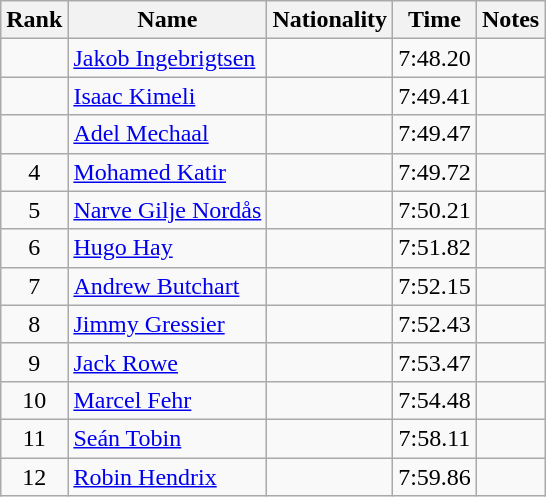<table class="wikitable sortable" style="text-align:center">
<tr>
<th>Rank</th>
<th>Name</th>
<th>Nationality</th>
<th>Time</th>
<th>Notes</th>
</tr>
<tr>
<td></td>
<td align=left><a href='#'>Jakob Ingebrigtsen</a></td>
<td align=left></td>
<td>7:48.20</td>
<td></td>
</tr>
<tr>
<td></td>
<td align=left><a href='#'>Isaac Kimeli</a></td>
<td align=left></td>
<td>7:49.41</td>
<td></td>
</tr>
<tr>
<td></td>
<td align=left><a href='#'>Adel Mechaal</a></td>
<td align=left></td>
<td>7:49.47</td>
<td></td>
</tr>
<tr>
<td>4</td>
<td align=left><a href='#'>Mohamed Katir</a></td>
<td align=left></td>
<td>7:49.72</td>
<td></td>
</tr>
<tr>
<td>5</td>
<td align=left><a href='#'>Narve Gilje Nordås</a></td>
<td align=left></td>
<td>7:50.21</td>
<td></td>
</tr>
<tr>
<td>6</td>
<td align=left><a href='#'>Hugo Hay</a></td>
<td align=left></td>
<td>7:51.82</td>
<td></td>
</tr>
<tr>
<td>7</td>
<td align=left><a href='#'>Andrew Butchart</a></td>
<td align=left></td>
<td>7:52.15</td>
<td></td>
</tr>
<tr>
<td>8</td>
<td align=left><a href='#'>Jimmy Gressier</a></td>
<td align=left></td>
<td>7:52.43</td>
<td></td>
</tr>
<tr>
<td>9</td>
<td align=left><a href='#'>Jack Rowe</a></td>
<td align=left></td>
<td>7:53.47</td>
<td></td>
</tr>
<tr>
<td>10</td>
<td align=left><a href='#'>Marcel Fehr</a></td>
<td align=left></td>
<td>7:54.48</td>
<td></td>
</tr>
<tr>
<td>11</td>
<td align=left><a href='#'>Seán Tobin</a></td>
<td align=left></td>
<td>7:58.11</td>
<td></td>
</tr>
<tr>
<td>12</td>
<td align=left><a href='#'>Robin Hendrix</a></td>
<td align=left></td>
<td>7:59.86</td>
<td></td>
</tr>
</table>
